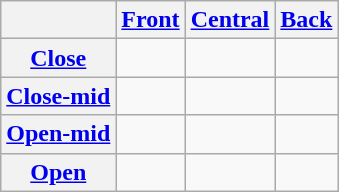<table class=wikitable style=text-align:center>
<tr>
<th></th>
<th><a href='#'>Front</a></th>
<th><a href='#'>Central</a></th>
<th><a href='#'>Back</a></th>
</tr>
<tr>
<th><a href='#'>Close</a></th>
<td></td>
<td></td>
<td></td>
</tr>
<tr>
<th><a href='#'>Close-mid</a></th>
<td></td>
<td></td>
<td></td>
</tr>
<tr>
<th><a href='#'>Open-mid</a></th>
<td></td>
<td></td>
<td></td>
</tr>
<tr>
<th><a href='#'>Open</a></th>
<td></td>
<td></td>
<td></td>
</tr>
</table>
